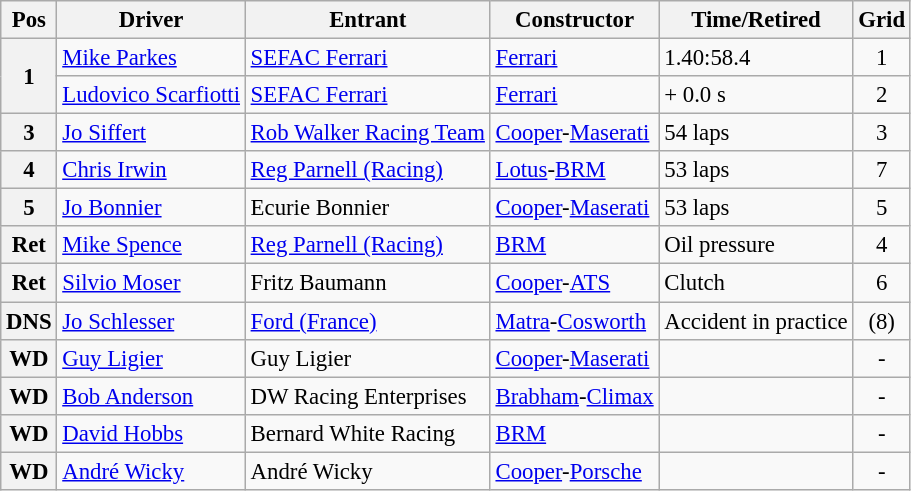<table class="wikitable" style="font-size: 95%;">
<tr>
<th>Pos</th>
<th>Driver</th>
<th>Entrant</th>
<th>Constructor</th>
<th>Time/Retired</th>
<th>Grid</th>
</tr>
<tr>
<th rowspan="2">1</th>
<td> <a href='#'>Mike Parkes</a></td>
<td><a href='#'>SEFAC Ferrari</a></td>
<td><a href='#'>Ferrari</a></td>
<td>1.40:58.4</td>
<td style="text-align:center">1</td>
</tr>
<tr>
<td> <a href='#'>Ludovico Scarfiotti</a></td>
<td><a href='#'>SEFAC Ferrari</a></td>
<td><a href='#'>Ferrari</a></td>
<td>+ 0.0 s</td>
<td style="text-align:center">2</td>
</tr>
<tr>
<th>3</th>
<td> <a href='#'>Jo Siffert</a></td>
<td><a href='#'>Rob Walker Racing Team</a></td>
<td><a href='#'>Cooper</a>-<a href='#'>Maserati</a></td>
<td>54 laps</td>
<td style="text-align:center">3</td>
</tr>
<tr>
<th>4</th>
<td> <a href='#'>Chris Irwin</a></td>
<td><a href='#'>Reg Parnell (Racing)</a></td>
<td><a href='#'>Lotus</a>-<a href='#'>BRM</a></td>
<td>53 laps</td>
<td style="text-align:center">7</td>
</tr>
<tr>
<th>5</th>
<td> <a href='#'>Jo Bonnier</a></td>
<td>Ecurie Bonnier</td>
<td><a href='#'>Cooper</a>-<a href='#'>Maserati</a></td>
<td>53 laps</td>
<td style="text-align:center">5</td>
</tr>
<tr>
<th>Ret</th>
<td> <a href='#'>Mike Spence</a></td>
<td><a href='#'>Reg Parnell (Racing)</a></td>
<td><a href='#'>BRM</a></td>
<td>Oil pressure</td>
<td style="text-align:center">4</td>
</tr>
<tr>
<th>Ret</th>
<td> <a href='#'>Silvio Moser</a></td>
<td>Fritz Baumann</td>
<td><a href='#'>Cooper</a>-<a href='#'>ATS</a></td>
<td>Clutch</td>
<td style="text-align:center">6</td>
</tr>
<tr>
<th>DNS</th>
<td> <a href='#'>Jo Schlesser</a></td>
<td><a href='#'>Ford (France)</a></td>
<td><a href='#'>Matra</a>-<a href='#'>Cosworth</a></td>
<td>Accident in practice</td>
<td style="text-align:center">(8)</td>
</tr>
<tr>
<th>WD</th>
<td> <a href='#'>Guy Ligier</a></td>
<td>Guy Ligier</td>
<td><a href='#'>Cooper</a>-<a href='#'>Maserati</a></td>
<td></td>
<td style="text-align:center">-</td>
</tr>
<tr>
<th>WD</th>
<td> <a href='#'>Bob Anderson</a></td>
<td>DW Racing Enterprises</td>
<td><a href='#'>Brabham</a>-<a href='#'>Climax</a></td>
<td></td>
<td style="text-align:center">-</td>
</tr>
<tr>
<th>WD</th>
<td> <a href='#'>David Hobbs</a></td>
<td>Bernard White Racing</td>
<td><a href='#'>BRM</a></td>
<td></td>
<td style="text-align:center">-</td>
</tr>
<tr>
<th>WD</th>
<td> <a href='#'>André Wicky</a></td>
<td>André Wicky</td>
<td><a href='#'>Cooper</a>-<a href='#'>Porsche</a></td>
<td></td>
<td style="text-align:center">-</td>
</tr>
</table>
